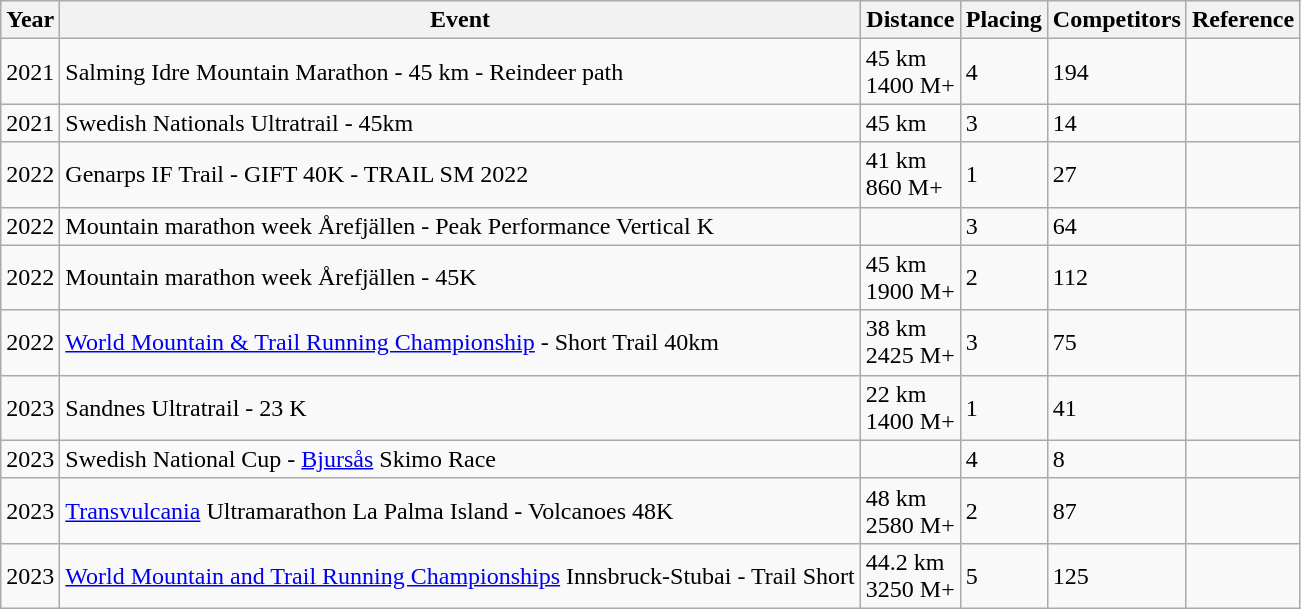<table class="wikitable">
<tr>
<th>Year</th>
<th>Event</th>
<th>Distance</th>
<th>Placing</th>
<th>Competitors</th>
<th>Reference</th>
</tr>
<tr>
<td>2021</td>
<td>Salming Idre Mountain Marathon - 45 km - Reindeer path</td>
<td>45 km<br>1400 M+</td>
<td>4</td>
<td>194</td>
<td></td>
</tr>
<tr>
<td>2021</td>
<td>Swedish Nationals Ultratrail - 45km</td>
<td>45 km</td>
<td>3</td>
<td>14</td>
<td></td>
</tr>
<tr>
<td>2022</td>
<td>Genarps IF Trail - GIFT 40K - TRAIL SM 2022</td>
<td>41 km<br>860 M+</td>
<td>1</td>
<td>27</td>
<td></td>
</tr>
<tr>
<td>2022</td>
<td>Mountain marathon week Årefjällen - Peak Performance Vertical K</td>
<td></td>
<td>3</td>
<td>64</td>
<td></td>
</tr>
<tr>
<td>2022</td>
<td>Mountain marathon week Årefjällen - 45K</td>
<td>45 km<br>1900 M+</td>
<td>2</td>
<td>112</td>
<td></td>
</tr>
<tr>
<td>2022</td>
<td><a href='#'>World Mountain & Trail Running Championship</a> - Short Trail 40km</td>
<td>38 km<br>2425 M+</td>
<td>3</td>
<td>75</td>
<td></td>
</tr>
<tr>
<td>2023</td>
<td>Sandnes Ultratrail - 23 K</td>
<td>22 km<br>1400 M+</td>
<td>1</td>
<td>41</td>
<td></td>
</tr>
<tr>
<td>2023</td>
<td>Swedish National Cup - <a href='#'>Bjursås</a> Skimo Race</td>
<td></td>
<td>4</td>
<td>8</td>
<td></td>
</tr>
<tr>
<td>2023</td>
<td><a href='#'>Transvulcania</a> Ultramarathon La Palma Island - Volcanoes 48K</td>
<td>48 km<br>2580 M+</td>
<td>2</td>
<td>87</td>
<td></td>
</tr>
<tr>
<td>2023</td>
<td><a href='#'>World Mountain and Trail Running Championships</a> Innsbruck-Stubai - Trail Short</td>
<td>44.2 km<br>3250 M+</td>
<td>5</td>
<td>125</td>
<td></td>
</tr>
</table>
